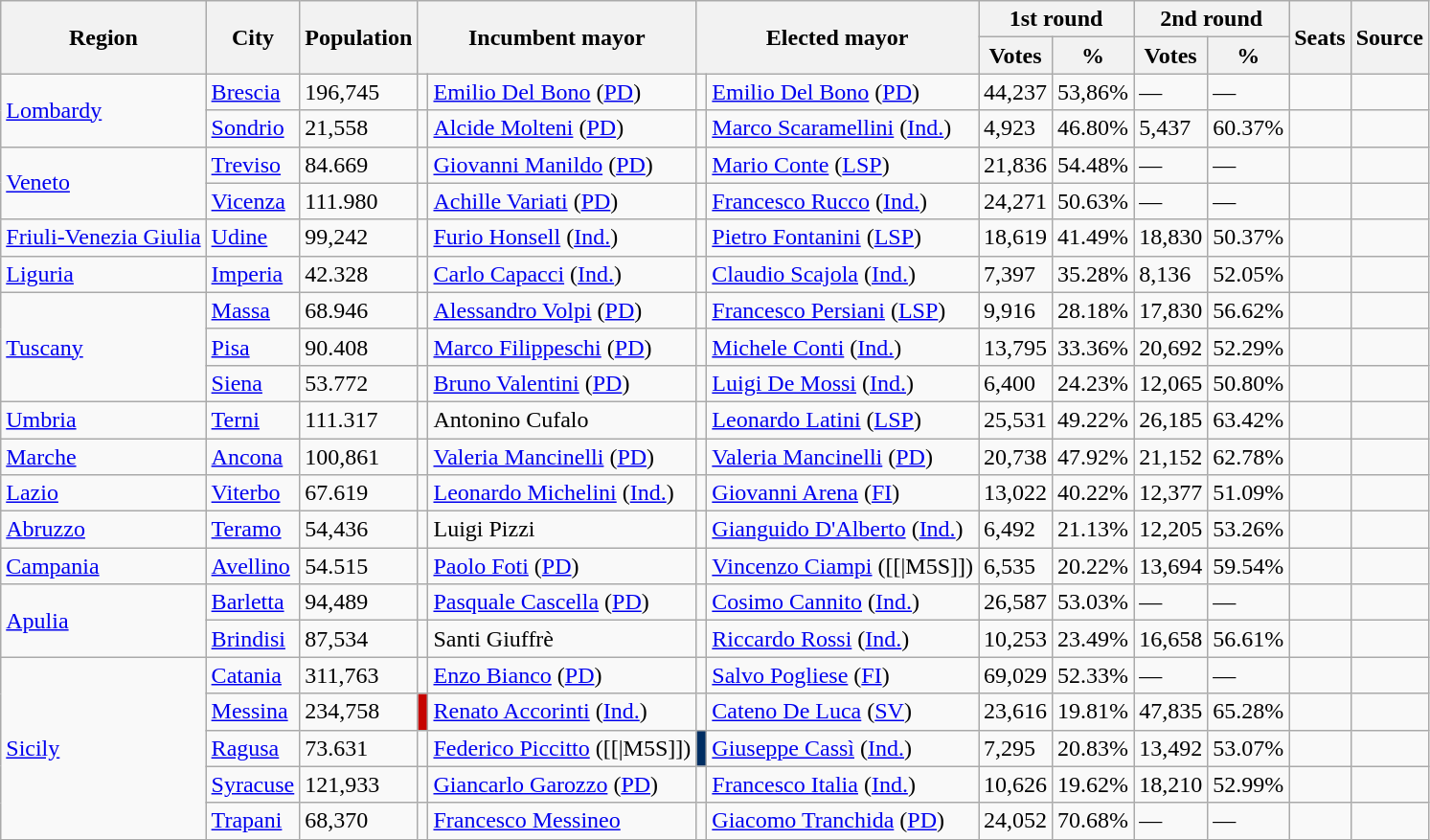<table class=wikitable>
<tr>
<th rowspan=2>Region</th>
<th rowspan=2>City</th>
<th rowspan=2>Population</th>
<th colspan=2 rowspan=2>Incumbent mayor</th>
<th colspan=2 rowspan=2>Elected mayor</th>
<th colspan=2>1st round</th>
<th colspan=2>2nd round</th>
<th rowspan=2>Seats</th>
<th rowspan=2>Source</th>
</tr>
<tr>
<th>Votes</th>
<th>%</th>
<th>Votes</th>
<th>%</th>
</tr>
<tr>
<td rowspan=2> <a href='#'>Lombardy</a></td>
<td><a href='#'>Brescia</a></td>
<td>196,745</td>
<td bgcolor=></td>
<td align=left><a href='#'>Emilio Del Bono</a> (<a href='#'>PD</a>)</td>
<td bgcolor=></td>
<td align=left><a href='#'>Emilio Del Bono</a> (<a href='#'>PD</a>)</td>
<td>44,237</td>
<td>53,86%</td>
<td>—</td>
<td>—</td>
<td></td>
<td></td>
</tr>
<tr>
<td><a href='#'>Sondrio</a></td>
<td>21,558</td>
<td bgcolor=></td>
<td align=left><a href='#'>Alcide Molteni</a> (<a href='#'>PD</a>)</td>
<td bgcolor=></td>
<td align=left><a href='#'>Marco Scaramellini</a> (<a href='#'>Ind.</a>)</td>
<td>4,923</td>
<td>46.80%</td>
<td>5,437</td>
<td>60.37%</td>
<td></td>
<td></td>
</tr>
<tr>
<td rowspan=2> <a href='#'>Veneto</a></td>
<td><a href='#'>Treviso</a></td>
<td>84.669</td>
<td bgcolor=></td>
<td align=left><a href='#'>Giovanni Manildo</a> (<a href='#'>PD</a>)</td>
<td bgcolor=></td>
<td align=left><a href='#'>Mario Conte</a> (<a href='#'>LSP</a>)</td>
<td>21,836</td>
<td>54.48%</td>
<td>—</td>
<td>—</td>
<td></td>
<td></td>
</tr>
<tr>
<td><a href='#'>Vicenza</a></td>
<td>111.980</td>
<td bgcolor=></td>
<td align=left><a href='#'>Achille Variati</a> (<a href='#'>PD</a>)</td>
<td bgcolor=></td>
<td align=left><a href='#'>Francesco Rucco</a> (<a href='#'>Ind.</a>)</td>
<td>24,271</td>
<td>50.63%</td>
<td>—</td>
<td>—</td>
<td></td>
<td></td>
</tr>
<tr>
<td> <a href='#'>Friuli-Venezia Giulia</a></td>
<td><a href='#'>Udine</a></td>
<td>99,242</td>
<td bgcolor=></td>
<td><a href='#'>Furio Honsell</a> (<a href='#'>Ind.</a>)</td>
<td bgcolor=></td>
<td align=left><a href='#'>Pietro Fontanini</a> (<a href='#'>LSP</a>)</td>
<td>18,619</td>
<td>41.49%</td>
<td>18,830</td>
<td>50.37%</td>
<td></td>
<td></td>
</tr>
<tr>
<td> <a href='#'>Liguria</a></td>
<td><a href='#'>Imperia</a></td>
<td>42.328</td>
<td bgcolor=></td>
<td align=left><a href='#'>Carlo Capacci</a> (<a href='#'>Ind.</a>)</td>
<td bgcolor=></td>
<td align=left><a href='#'>Claudio Scajola</a> (<a href='#'>Ind.</a>)</td>
<td>7,397</td>
<td>35.28%</td>
<td>8,136</td>
<td>52.05%</td>
<td></td>
<td></td>
</tr>
<tr>
<td rowspan=3> <a href='#'>Tuscany</a></td>
<td><a href='#'>Massa</a></td>
<td>68.946</td>
<td bgcolor=></td>
<td align=left><a href='#'>Alessandro Volpi</a> (<a href='#'>PD</a>)</td>
<td bgcolor=></td>
<td align=left><a href='#'>Francesco Persiani</a> (<a href='#'>LSP</a>)</td>
<td>9,916</td>
<td>28.18%</td>
<td>17,830</td>
<td>56.62%</td>
<td></td>
<td></td>
</tr>
<tr>
<td><a href='#'>Pisa</a></td>
<td>90.408</td>
<td bgcolor=></td>
<td align=left><a href='#'>Marco Filippeschi</a> (<a href='#'>PD</a>)</td>
<td bgcolor=></td>
<td align=left><a href='#'>Michele Conti</a> (<a href='#'>Ind.</a>)</td>
<td>13,795</td>
<td>33.36%</td>
<td>20,692</td>
<td>52.29%</td>
<td></td>
<td></td>
</tr>
<tr>
<td><a href='#'>Siena</a></td>
<td>53.772</td>
<td bgcolor=></td>
<td align=left><a href='#'>Bruno Valentini</a> (<a href='#'>PD</a>)</td>
<td bgcolor=></td>
<td align=left><a href='#'>Luigi De Mossi</a> (<a href='#'>Ind.</a>)</td>
<td>6,400</td>
<td>24.23%</td>
<td>12,065</td>
<td>50.80%</td>
<td></td>
<td></td>
</tr>
<tr>
<td> <a href='#'>Umbria</a></td>
<td><a href='#'>Terni</a></td>
<td>111.317</td>
<td bgcolor=></td>
<td>Antonino Cufalo</td>
<td bgcolor=></td>
<td align=left><a href='#'>Leonardo Latini</a> (<a href='#'>LSP</a>)</td>
<td>25,531</td>
<td>49.22%</td>
<td>26,185</td>
<td>63.42%</td>
<td></td>
<td></td>
</tr>
<tr>
<td> <a href='#'>Marche</a></td>
<td><a href='#'>Ancona</a></td>
<td>100,861</td>
<td bgcolor=></td>
<td align=left><a href='#'>Valeria Mancinelli</a> (<a href='#'>PD</a>)</td>
<td bgcolor=></td>
<td align=left><a href='#'>Valeria Mancinelli</a> (<a href='#'>PD</a>)</td>
<td>20,738</td>
<td>47.92%</td>
<td>21,152</td>
<td>62.78%</td>
<td></td>
<td></td>
</tr>
<tr>
<td> <a href='#'>Lazio</a></td>
<td><a href='#'>Viterbo</a></td>
<td>67.619</td>
<td bgcolor=></td>
<td align=left><a href='#'>Leonardo Michelini</a> (<a href='#'>Ind.</a>)</td>
<td bgcolor=></td>
<td align=left><a href='#'>Giovanni Arena</a> (<a href='#'>FI</a>)</td>
<td>13,022</td>
<td>40.22%</td>
<td>12,377</td>
<td>51.09%</td>
<td></td>
<td></td>
</tr>
<tr>
<td> <a href='#'>Abruzzo</a></td>
<td><a href='#'>Teramo</a></td>
<td>54,436</td>
<td bgcolor=></td>
<td align=left>Luigi Pizzi</td>
<td bgcolor=></td>
<td align=left><a href='#'>Gianguido D'Alberto</a> (<a href='#'>Ind.</a>)</td>
<td>6,492</td>
<td>21.13%</td>
<td>12,205</td>
<td>53.26%</td>
<td></td>
<td></td>
</tr>
<tr>
<td> <a href='#'>Campania</a></td>
<td><a href='#'>Avellino</a></td>
<td>54.515</td>
<td bgcolor=></td>
<td align=left><a href='#'>Paolo Foti</a> (<a href='#'>PD</a>)</td>
<td bgcolor=></td>
<td align=left><a href='#'>Vincenzo Ciampi</a> ([[|M5S]])</td>
<td>6,535</td>
<td>20.22%</td>
<td>13,694</td>
<td>59.54%</td>
<td></td>
<td></td>
</tr>
<tr>
<td rowspan=2> <a href='#'>Apulia</a></td>
<td><a href='#'>Barletta</a></td>
<td>94,489</td>
<td bgcolor=></td>
<td align=left><a href='#'>Pasquale Cascella</a> (<a href='#'>PD</a>)</td>
<td bgcolor=></td>
<td align=left><a href='#'>Cosimo Cannito</a> (<a href='#'>Ind.</a>)</td>
<td>26,587</td>
<td>53.03%</td>
<td>—</td>
<td>—</td>
<td></td>
<td></td>
</tr>
<tr>
<td><a href='#'>Brindisi</a></td>
<td>87,534</td>
<td bgcolor=></td>
<td align=left>Santi Giuffrè</td>
<td bgcolor=></td>
<td align=left><a href='#'>Riccardo Rossi</a> (<a href='#'>Ind.</a>)</td>
<td>10,253</td>
<td>23.49%</td>
<td>16,658</td>
<td>56.61%</td>
<td></td>
<td></td>
</tr>
<tr>
<td rowspan=5> <a href='#'>Sicily</a></td>
<td><a href='#'>Catania</a></td>
<td>311,763</td>
<td bgcolor=></td>
<td align=left><a href='#'>Enzo Bianco</a> (<a href='#'>PD</a>)</td>
<td bgcolor=></td>
<td align=left><a href='#'>Salvo Pogliese</a> (<a href='#'>FI</a>)</td>
<td>69,029</td>
<td>52.33%</td>
<td>—</td>
<td>—</td>
<td></td>
<td></td>
</tr>
<tr>
<td><a href='#'>Messina</a></td>
<td>234,758</td>
<td style="color:inherit;background:#C60400"></td>
<td align=left><a href='#'>Renato Accorinti</a> (<a href='#'>Ind.</a>)</td>
<td bgcolor=></td>
<td align=left><a href='#'>Cateno De Luca</a> (<a href='#'>SV</a>)</td>
<td>23,616</td>
<td>19.81%</td>
<td>47,835</td>
<td>65.28%</td>
<td></td>
<td></td>
</tr>
<tr>
<td><a href='#'>Ragusa</a></td>
<td>73.631</td>
<td bgcolor=></td>
<td align=left><a href='#'>Federico Piccitto</a> ([[|M5S]])</td>
<td style="color:inherit;background:#002E63"></td>
<td align=left><a href='#'>Giuseppe Cassì</a> (<a href='#'>Ind.</a>)</td>
<td>7,295</td>
<td>20.83%</td>
<td>13,492</td>
<td>53.07%</td>
<td></td>
<td></td>
</tr>
<tr>
<td><a href='#'>Syracuse</a></td>
<td>121,933</td>
<td bgcolor=></td>
<td align=left><a href='#'>Giancarlo Garozzo</a> (<a href='#'>PD</a>)</td>
<td bgcolor=></td>
<td align=left><a href='#'>Francesco Italia</a> (<a href='#'>Ind.</a>)</td>
<td>10,626</td>
<td>19.62%</td>
<td>18,210</td>
<td>52.99%</td>
<td></td>
<td></td>
</tr>
<tr>
<td><a href='#'>Trapani</a></td>
<td>68,370</td>
<td bgcolor=></td>
<td align=left><a href='#'>Francesco Messineo</a></td>
<td bgcolor=></td>
<td align=left><a href='#'>Giacomo Tranchida</a> (<a href='#'>PD</a>)</td>
<td>24,052</td>
<td>70.68%</td>
<td>—</td>
<td>—</td>
<td></td>
<td></td>
</tr>
</table>
